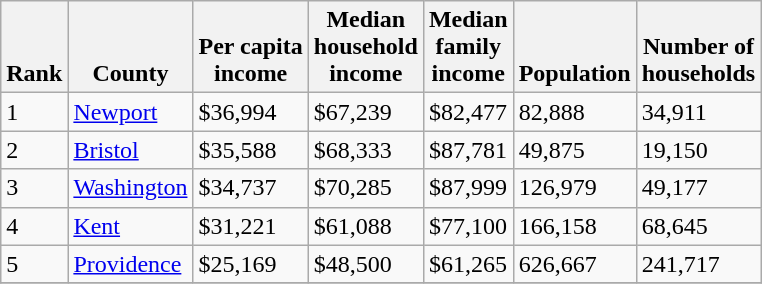<table class="wikitable sortable">
<tr valign=bottom>
<th>Rank</th>
<th>County</th>
<th>Per capita<br>income</th>
<th>Median<br>household<br>income</th>
<th>Median<br>family<br>income</th>
<th>Population</th>
<th>Number of<br>households</th>
</tr>
<tr>
<td>1</td>
<td><a href='#'>Newport</a></td>
<td>$36,994</td>
<td>$67,239</td>
<td>$82,477</td>
<td>82,888</td>
<td>34,911</td>
</tr>
<tr>
<td>2</td>
<td><a href='#'>Bristol</a></td>
<td>$35,588</td>
<td>$68,333</td>
<td>$87,781</td>
<td>49,875</td>
<td>19,150</td>
</tr>
<tr>
<td>3</td>
<td><a href='#'>Washington</a></td>
<td>$34,737</td>
<td>$70,285</td>
<td>$87,999</td>
<td>126,979</td>
<td>49,177</td>
</tr>
<tr>
<td>4</td>
<td><a href='#'>Kent</a></td>
<td>$31,221</td>
<td>$61,088</td>
<td>$77,100</td>
<td>166,158</td>
<td>68,645</td>
</tr>
<tr>
<td>5</td>
<td><a href='#'>Providence</a></td>
<td>$25,169</td>
<td>$48,500</td>
<td>$61,265</td>
<td>626,667</td>
<td>241,717</td>
</tr>
<tr>
</tr>
</table>
